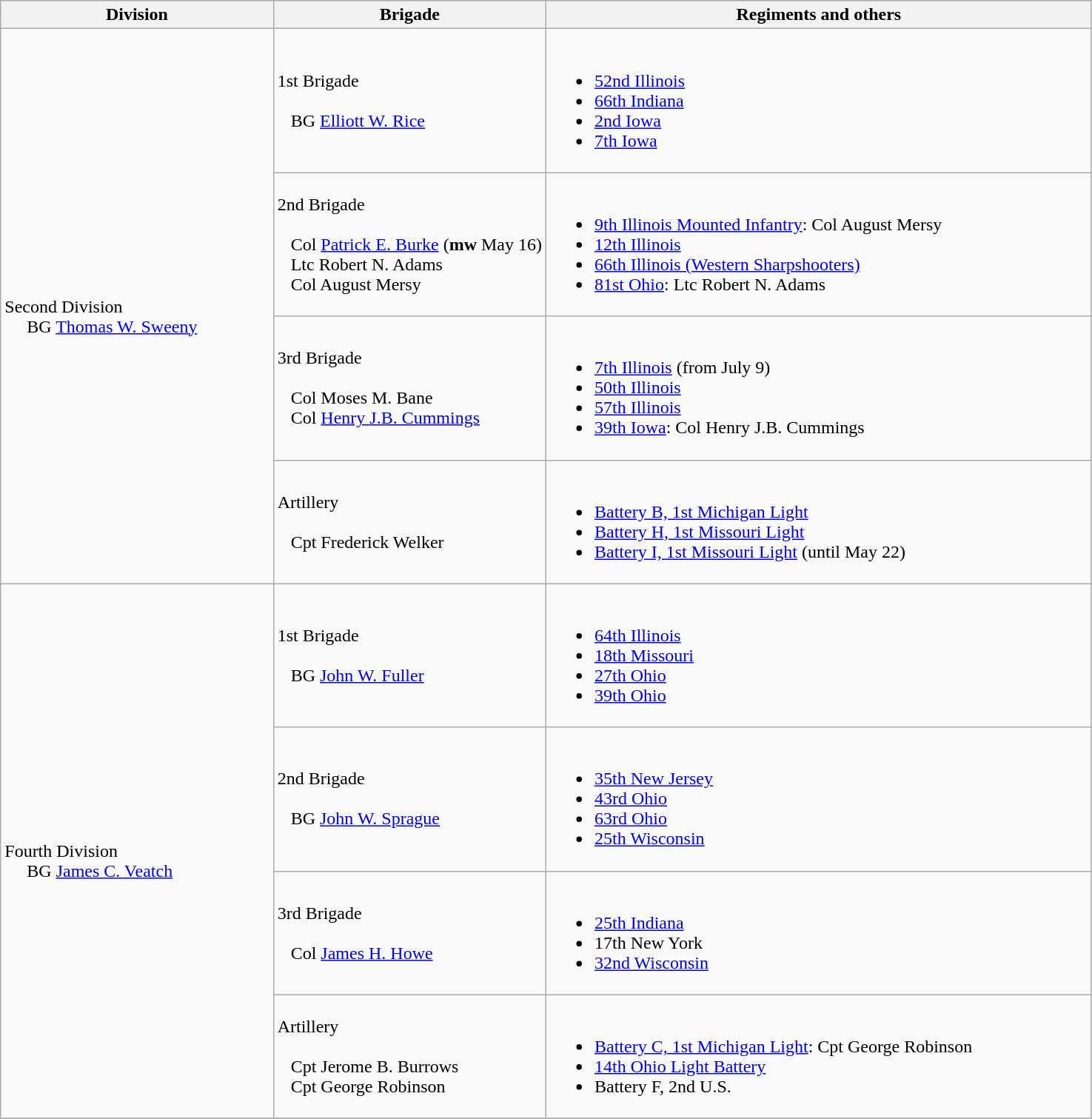<table class="wikitable">
<tr>
<th width=25%>Division</th>
<th width=25%>Brigade</th>
<th>Regiments and others</th>
</tr>
<tr>
<td rowspan=4><br>Second Division
<br>    
BG <a href='#'>Thomas W. Sweeny</a><br></td>
<td>1st Brigade<br><br>  
BG <a href='#'>Elliott W. Rice</a></td>
<td><br><ul><li><a href='#'>52nd Illinois</a></li><li><a href='#'>66th Indiana</a></li><li><a href='#'>2nd Iowa</a></li><li><a href='#'>7th Iowa</a></li></ul></td>
</tr>
<tr>
<td>2nd Brigade<br><br>  
Col <a href='#'>Patrick E. Burke</a> (<strong>mw</strong> May 16)<br>  
Ltc Robert N. Adams<br>  
Col August Mersy</td>
<td><br><ul><li><a href='#'>9th Illinois Mounted Infantry</a>: Col August Mersy</li><li><a href='#'>12th Illinois</a></li><li><a href='#'>66th Illinois (Western Sharpshooters)</a></li><li><a href='#'>81st Ohio</a>: Ltc Robert N. Adams</li></ul></td>
</tr>
<tr>
<td>3rd Brigade<br><br>  
Col Moses M. Bane<br>  
Col <a href='#'>Henry J.B. Cummings</a></td>
<td><br><ul><li><a href='#'>7th Illinois</a> (from July 9)</li><li><a href='#'>50th Illinois</a></li><li><a href='#'>57th Illinois</a></li><li><a href='#'>39th Iowa</a>: Col Henry J.B. Cummings</li></ul></td>
</tr>
<tr>
<td>Artillery<br><br>  
Cpt Frederick Welker</td>
<td><br><ul><li><a href='#'>Battery B, 1st Michigan Light</a></li><li><a href='#'>Battery H, 1st Missouri Light</a></li><li><a href='#'>Battery I, 1st Missouri Light</a> (until May 22)</li></ul></td>
</tr>
<tr>
<td rowspan=4><br>Fourth Division
<br>    
BG <a href='#'>James C. Veatch</a><br></td>
<td>1st Brigade<br><br>  
BG <a href='#'>John W. Fuller</a></td>
<td><br><ul><li><a href='#'>64th Illinois</a></li><li><a href='#'>18th Missouri</a></li><li><a href='#'>27th Ohio</a></li><li><a href='#'>39th Ohio</a></li></ul></td>
</tr>
<tr>
<td>2nd Brigade<br><br>  
BG <a href='#'>John W. Sprague</a></td>
<td><br><ul><li><a href='#'>35th New Jersey</a></li><li><a href='#'>43rd Ohio</a></li><li><a href='#'>63rd Ohio</a></li><li><a href='#'>25th Wisconsin</a></li></ul></td>
</tr>
<tr>
<td>3rd Brigade<br><br>  
Col <a href='#'>James H. Howe</a></td>
<td><br><ul><li><a href='#'>25th Indiana</a></li><li>17th New York</li><li><a href='#'>32nd Wisconsin</a></li></ul></td>
</tr>
<tr>
<td>Artillery<br><br>  
Cpt Jerome B. Burrows<br>  
Cpt George Robinson</td>
<td><br><ul><li><a href='#'>Battery C, 1st Michigan Light</a>: Cpt George Robinson</li><li><a href='#'>14th Ohio Light Battery</a></li><li>Battery F, 2nd U.S.</li></ul></td>
</tr>
<tr>
</tr>
</table>
